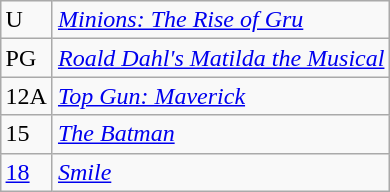<table class="wikitable sortable" style="margin:auto; margin:auto;">
<tr>
<td>U</td>
<td><em><a href='#'>Minions: The Rise of Gru</a></em></td>
</tr>
<tr>
<td>PG</td>
<td><em><a href='#'>Roald Dahl's Matilda the Musical</a></em></td>
</tr>
<tr>
<td>12A</td>
<td><em><a href='#'>Top Gun: Maverick</a></em></td>
</tr>
<tr>
<td>15</td>
<td><em><a href='#'>The Batman</a></em></td>
</tr>
<tr>
<td><a href='#'>18</a></td>
<td><em><a href='#'>Smile</a></em></td>
</tr>
</table>
